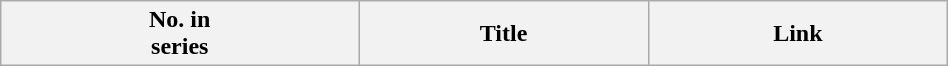<table class="wikitable plainrowheaders" style="width:50%; margin:left;">
<tr style="color:black">
<th scope="col">No. in<br>series</th>
<th scope="col">Title</th>
<th scope="col">Link<br>













</th>
</tr>
</table>
